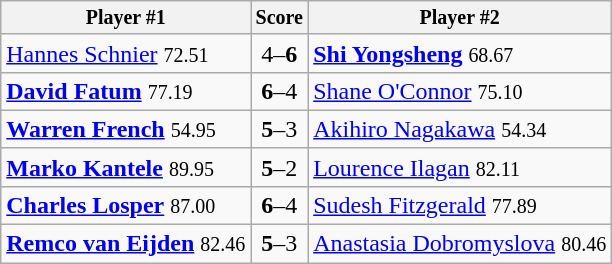<table class="wikitable">
<tr style="font-size:10pt;font-weight:bold">
<th>Player #1</th>
<th>Score</th>
<th>Player #2</th>
</tr>
<tr>
<td> <a href='#'>Hannes Schnier</a> <small><span>72.51</span></small></td>
<td align=center>4–<strong>6</strong></td>
<td> <strong><a href='#'>Shi Yongsheng</a></strong> <small><span>68.67</span></small></td>
</tr>
<tr>
<td> <strong><a href='#'>David Fatum</a></strong> <small><span>77.19</span></small></td>
<td align=center><strong>6</strong>–4</td>
<td> <a href='#'>Shane O'Connor</a> <small><span>75.10</span></small></td>
</tr>
<tr>
<td> <strong><a href='#'>Warren French</a></strong> <small><span>54.95</span></small></td>
<td align=center><strong>5</strong>–3</td>
<td> <a href='#'>Akihiro Nagakawa</a> <small><span>54.34</span></small></td>
</tr>
<tr>
<td> <strong><a href='#'>Marko Kantele</a></strong> <small><span>89.95</span></small></td>
<td align=center><strong>5</strong>–2</td>
<td> <a href='#'>Lourence Ilagan</a> <small><span>82.11</span></small></td>
</tr>
<tr>
<td> <strong><a href='#'>Charles Losper</a></strong> <small><span>87.00</span></small></td>
<td align=center><strong>6</strong>–4</td>
<td> <a href='#'>Sudesh Fitzgerald</a> <small><span>77.89</span></small></td>
</tr>
<tr>
<td> <strong><a href='#'>Remco van Eijden</a></strong> <small><span>82.46</span></small></td>
<td align=center><strong>5</strong>–3</td>
<td> <a href='#'>Anastasia Dobromyslova</a> <small><span>80.46</span></small></td>
</tr>
</table>
